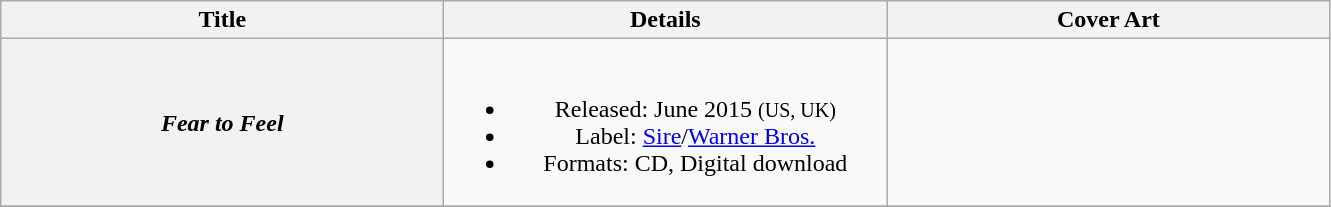<table class="wikitable plainrowheaders" style="text-align:center;">
<tr>
<th scope="col" style="width:18em;">Title</th>
<th scope="col" style="width:18em;">Details</th>
<th scope="col" style="width:18em;">Cover Art</th>
</tr>
<tr>
<th scope="row"><em>Fear to Feel</em></th>
<td><br><ul><li>Released: June 2015 <small>(US, UK)</small></li><li>Label: <a href='#'>Sire</a>/<a href='#'>Warner Bros.</a></li><li>Formats: CD, Digital download</li></ul></td>
<td><br></td>
</tr>
<tr>
</tr>
</table>
